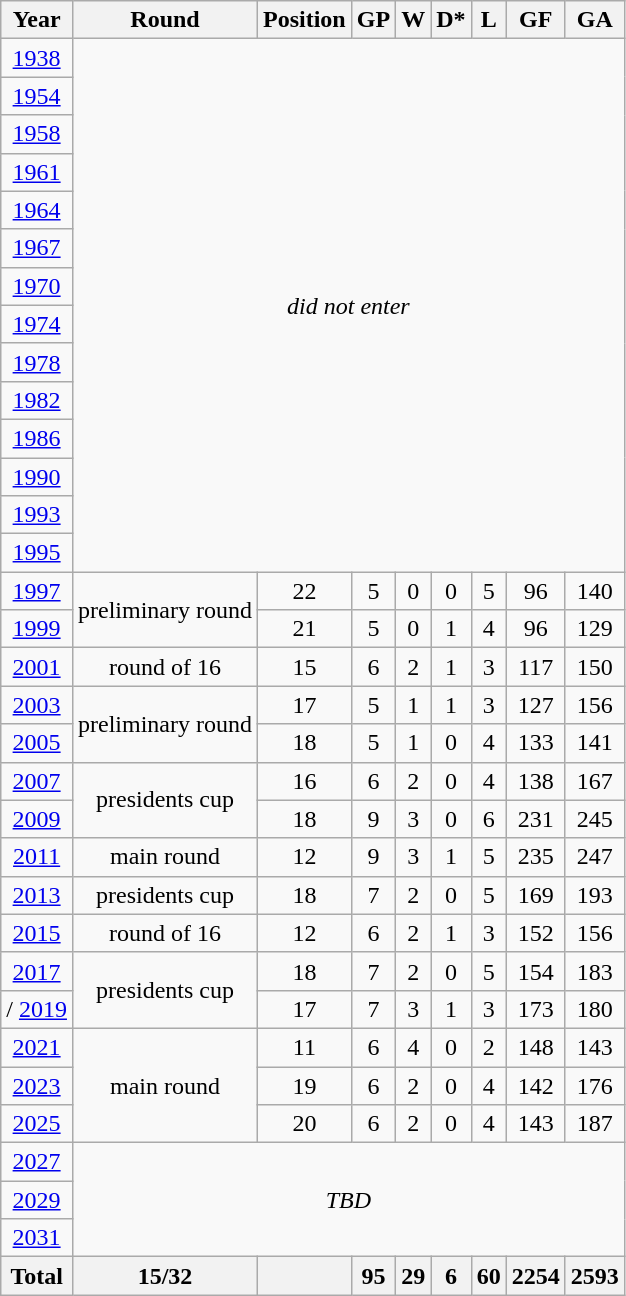<table class="wikitable" style="text-align: center;">
<tr>
<th>Year</th>
<th>Round</th>
<th>Position</th>
<th>GP</th>
<th>W</th>
<th>D*</th>
<th>L</th>
<th>GF</th>
<th>GA</th>
</tr>
<tr>
<td> <a href='#'>1938</a></td>
<td rowspan=14 colspan=8><em>did not enter</em></td>
</tr>
<tr>
<td> <a href='#'>1954</a></td>
</tr>
<tr>
<td> <a href='#'>1958</a></td>
</tr>
<tr>
<td> <a href='#'>1961</a></td>
</tr>
<tr>
<td> <a href='#'>1964</a></td>
</tr>
<tr>
<td> <a href='#'>1967</a></td>
</tr>
<tr>
<td> <a href='#'>1970</a></td>
</tr>
<tr>
<td> <a href='#'>1974</a></td>
</tr>
<tr>
<td> <a href='#'>1978</a></td>
</tr>
<tr>
<td> <a href='#'>1982</a></td>
</tr>
<tr>
<td> <a href='#'>1986</a></td>
</tr>
<tr>
<td> <a href='#'>1990</a></td>
</tr>
<tr>
<td> <a href='#'>1993</a></td>
</tr>
<tr>
<td> <a href='#'>1995</a></td>
</tr>
<tr>
<td> <a href='#'>1997</a></td>
<td rowspan=2>preliminary round</td>
<td>22</td>
<td>5</td>
<td>0</td>
<td>0</td>
<td>5</td>
<td>96</td>
<td>140</td>
</tr>
<tr>
<td> <a href='#'>1999</a></td>
<td>21</td>
<td>5</td>
<td>0</td>
<td>1</td>
<td>4</td>
<td>96</td>
<td>129</td>
</tr>
<tr>
<td> <a href='#'>2001</a></td>
<td>round of 16</td>
<td>15</td>
<td>6</td>
<td>2</td>
<td>1</td>
<td>3</td>
<td>117</td>
<td>150</td>
</tr>
<tr>
<td> <a href='#'>2003</a></td>
<td rowspan=2>preliminary round</td>
<td>17</td>
<td>5</td>
<td>1</td>
<td>1</td>
<td>3</td>
<td>127</td>
<td>156</td>
</tr>
<tr>
<td> <a href='#'>2005</a></td>
<td>18</td>
<td>5</td>
<td>1</td>
<td>0</td>
<td>4</td>
<td>133</td>
<td>141</td>
</tr>
<tr>
<td> <a href='#'>2007</a></td>
<td rowspan=2>presidents cup</td>
<td>16</td>
<td>6</td>
<td>2</td>
<td>0</td>
<td>4</td>
<td>138</td>
<td>167</td>
</tr>
<tr>
<td> <a href='#'>2009</a></td>
<td>18</td>
<td>9</td>
<td>3</td>
<td>0</td>
<td>6</td>
<td>231</td>
<td>245</td>
</tr>
<tr>
<td> <a href='#'>2011</a></td>
<td>main round</td>
<td>12</td>
<td>9</td>
<td>3</td>
<td>1</td>
<td>5</td>
<td>235</td>
<td>247</td>
</tr>
<tr>
<td> <a href='#'>2013</a></td>
<td>presidents cup</td>
<td>18</td>
<td>7</td>
<td>2</td>
<td>0</td>
<td>5</td>
<td>169</td>
<td>193</td>
</tr>
<tr>
<td> <a href='#'>2015</a></td>
<td>round of 16</td>
<td>12</td>
<td>6</td>
<td>2</td>
<td>1</td>
<td>3</td>
<td>152</td>
<td>156</td>
</tr>
<tr>
<td> <a href='#'>2017</a></td>
<td rowspan=2>presidents cup</td>
<td>18</td>
<td>7</td>
<td>2</td>
<td>0</td>
<td>5</td>
<td>154</td>
<td>183</td>
</tr>
<tr>
<td>/ <a href='#'>2019</a></td>
<td>17</td>
<td>7</td>
<td>3</td>
<td>1</td>
<td>3</td>
<td>173</td>
<td>180</td>
</tr>
<tr>
<td> <a href='#'>2021</a></td>
<td rowspan=3>main round</td>
<td>11</td>
<td>6</td>
<td>4</td>
<td>0</td>
<td>2</td>
<td>148</td>
<td>143</td>
</tr>
<tr>
<td>  <a href='#'>2023</a></td>
<td>19</td>
<td>6</td>
<td>2</td>
<td>0</td>
<td>4</td>
<td>142</td>
<td>176</td>
</tr>
<tr>
<td>   <a href='#'>2025</a></td>
<td>20</td>
<td>6</td>
<td>2</td>
<td>0</td>
<td>4</td>
<td>143</td>
<td>187</td>
</tr>
<tr>
<td> <a href='#'>2027</a></td>
<td rowspan=3 colspan=8><em>TBD</em></td>
</tr>
<tr>
<td>  <a href='#'>2029</a></td>
</tr>
<tr>
<td>   <a href='#'>2031</a></td>
</tr>
<tr>
<th>Total</th>
<th>15/32</th>
<th></th>
<th>95</th>
<th>29</th>
<th>6</th>
<th>60</th>
<th>2254</th>
<th>2593</th>
</tr>
</table>
